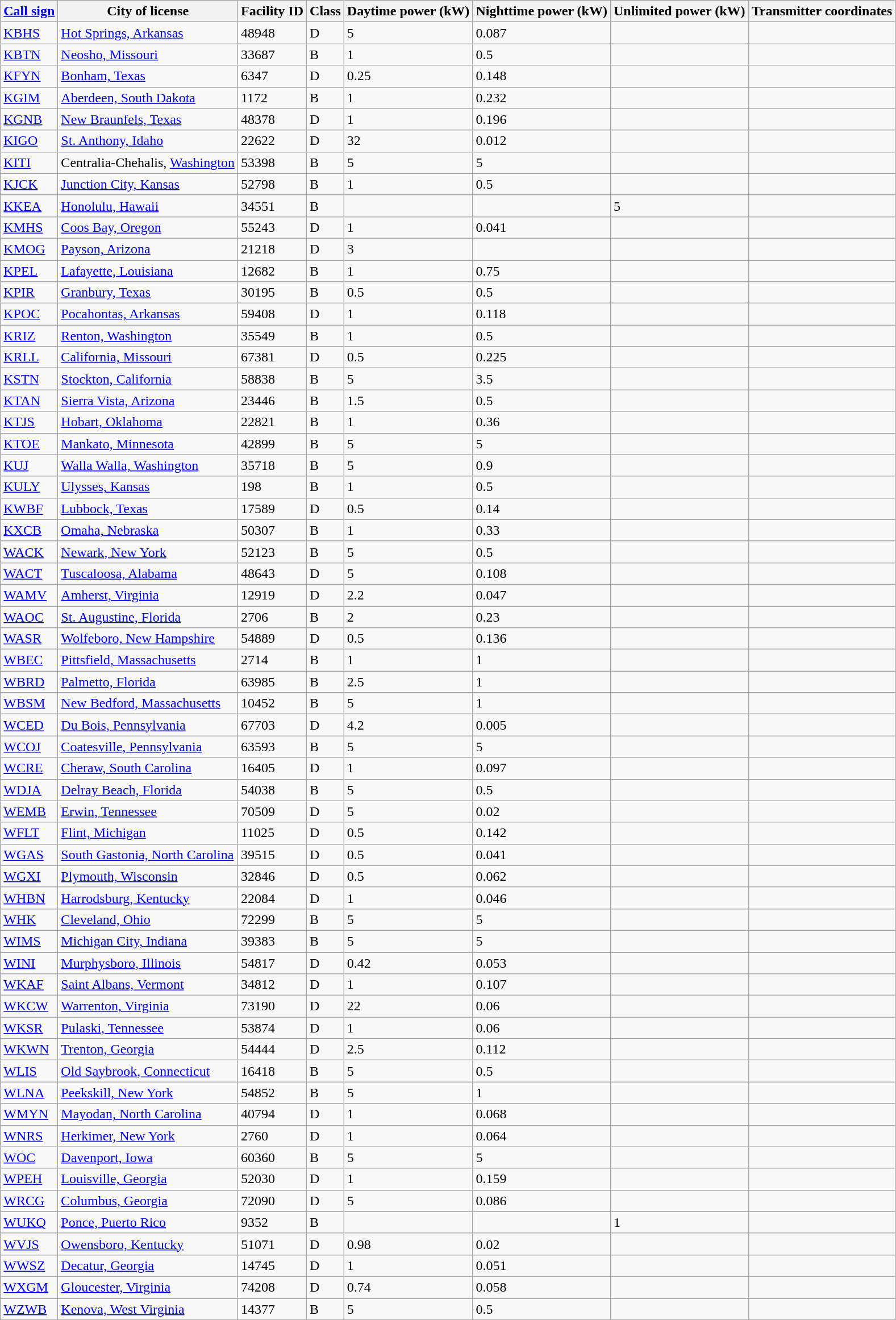<table class="wikitable sortable">
<tr>
<th><a href='#'>Call sign</a></th>
<th>City of license</th>
<th>Facility ID</th>
<th>Class</th>
<th>Daytime power (kW)</th>
<th>Nighttime power (kW)</th>
<th>Unlimited power (kW)</th>
<th>Transmitter coordinates</th>
</tr>
<tr>
<td><a href='#'>KBHS</a></td>
<td><a href='#'>Hot Springs, Arkansas</a></td>
<td>48948</td>
<td>D</td>
<td>5</td>
<td>0.087</td>
<td></td>
<td></td>
</tr>
<tr>
<td><a href='#'>KBTN</a></td>
<td><a href='#'>Neosho, Missouri</a></td>
<td>33687</td>
<td>B</td>
<td>1</td>
<td>0.5</td>
<td></td>
<td></td>
</tr>
<tr>
<td><a href='#'>KFYN</a></td>
<td><a href='#'>Bonham, Texas</a></td>
<td>6347</td>
<td>D</td>
<td>0.25</td>
<td>0.148</td>
<td></td>
<td></td>
</tr>
<tr>
<td><a href='#'>KGIM</a></td>
<td><a href='#'>Aberdeen, South Dakota</a></td>
<td>1172</td>
<td>B</td>
<td>1</td>
<td>0.232</td>
<td></td>
<td></td>
</tr>
<tr>
<td><a href='#'>KGNB</a></td>
<td><a href='#'>New Braunfels, Texas</a></td>
<td>48378</td>
<td>D</td>
<td>1</td>
<td>0.196</td>
<td></td>
<td></td>
</tr>
<tr>
<td><a href='#'>KIGO</a></td>
<td><a href='#'>St. Anthony, Idaho</a></td>
<td>22622</td>
<td>D</td>
<td>32</td>
<td>0.012</td>
<td></td>
<td></td>
</tr>
<tr>
<td><a href='#'>KITI</a></td>
<td>Centralia-Chehalis, <a href='#'>Washington</a></td>
<td>53398</td>
<td>B</td>
<td>5</td>
<td>5</td>
<td></td>
<td></td>
</tr>
<tr>
<td><a href='#'>KJCK</a></td>
<td><a href='#'>Junction City, Kansas</a></td>
<td>52798</td>
<td>B</td>
<td>1</td>
<td>0.5</td>
<td></td>
<td></td>
</tr>
<tr>
<td><a href='#'>KKEA</a></td>
<td><a href='#'>Honolulu, Hawaii</a></td>
<td>34551</td>
<td>B</td>
<td></td>
<td></td>
<td>5</td>
<td></td>
</tr>
<tr>
<td><a href='#'>KMHS</a></td>
<td><a href='#'>Coos Bay, Oregon</a></td>
<td>55243</td>
<td>D</td>
<td>1</td>
<td>0.041</td>
<td></td>
<td></td>
</tr>
<tr>
<td><a href='#'>KMOG</a></td>
<td><a href='#'>Payson, Arizona</a></td>
<td>21218</td>
<td>D</td>
<td>3</td>
<td></td>
<td></td>
<td></td>
</tr>
<tr>
<td><a href='#'>KPEL</a></td>
<td><a href='#'>Lafayette, Louisiana</a></td>
<td>12682</td>
<td>B</td>
<td>1</td>
<td>0.75</td>
<td></td>
<td></td>
</tr>
<tr>
<td><a href='#'>KPIR</a></td>
<td><a href='#'>Granbury, Texas</a></td>
<td>30195</td>
<td>B</td>
<td>0.5</td>
<td>0.5</td>
<td></td>
<td></td>
</tr>
<tr>
<td><a href='#'>KPOC</a></td>
<td><a href='#'>Pocahontas, Arkansas</a></td>
<td>59408</td>
<td>D</td>
<td>1</td>
<td>0.118</td>
<td></td>
<td></td>
</tr>
<tr>
<td><a href='#'>KRIZ</a></td>
<td><a href='#'>Renton, Washington</a></td>
<td>35549</td>
<td>B</td>
<td>1</td>
<td>0.5</td>
<td></td>
<td></td>
</tr>
<tr>
<td><a href='#'>KRLL</a></td>
<td><a href='#'>California, Missouri</a></td>
<td>67381</td>
<td>D</td>
<td>0.5</td>
<td>0.225</td>
<td></td>
<td></td>
</tr>
<tr>
<td><a href='#'>KSTN</a></td>
<td><a href='#'>Stockton, California</a></td>
<td>58838</td>
<td>B</td>
<td>5</td>
<td>3.5</td>
<td></td>
<td></td>
</tr>
<tr>
<td><a href='#'>KTAN</a></td>
<td><a href='#'>Sierra Vista, Arizona</a></td>
<td>23446</td>
<td>B</td>
<td>1.5</td>
<td>0.5</td>
<td></td>
<td></td>
</tr>
<tr>
<td><a href='#'>KTJS</a></td>
<td><a href='#'>Hobart, Oklahoma</a></td>
<td>22821</td>
<td>B</td>
<td>1</td>
<td>0.36</td>
<td></td>
<td></td>
</tr>
<tr>
<td><a href='#'>KTOE</a></td>
<td><a href='#'>Mankato, Minnesota</a></td>
<td>42899</td>
<td>B</td>
<td>5</td>
<td>5</td>
<td></td>
<td></td>
</tr>
<tr>
<td><a href='#'>KUJ</a></td>
<td><a href='#'>Walla Walla, Washington</a></td>
<td>35718</td>
<td>B</td>
<td>5</td>
<td>0.9</td>
<td></td>
<td></td>
</tr>
<tr>
<td><a href='#'>KULY</a></td>
<td><a href='#'>Ulysses, Kansas</a></td>
<td>198</td>
<td>B</td>
<td>1</td>
<td>0.5</td>
<td></td>
<td></td>
</tr>
<tr>
<td><a href='#'>KWBF</a></td>
<td><a href='#'>Lubbock, Texas</a></td>
<td>17589</td>
<td>D</td>
<td>0.5</td>
<td>0.14</td>
<td></td>
<td></td>
</tr>
<tr>
<td><a href='#'>KXCB</a></td>
<td><a href='#'>Omaha, Nebraska</a></td>
<td>50307</td>
<td>B</td>
<td>1</td>
<td>0.33</td>
<td></td>
<td></td>
</tr>
<tr>
<td><a href='#'>WACK</a></td>
<td><a href='#'>Newark, New York</a></td>
<td>52123</td>
<td>B</td>
<td>5</td>
<td>0.5</td>
<td></td>
<td></td>
</tr>
<tr>
<td><a href='#'>WACT</a></td>
<td><a href='#'>Tuscaloosa, Alabama</a></td>
<td>48643</td>
<td>D</td>
<td>5</td>
<td>0.108</td>
<td></td>
<td></td>
</tr>
<tr>
<td><a href='#'>WAMV</a></td>
<td><a href='#'>Amherst, Virginia</a></td>
<td>12919</td>
<td>D</td>
<td>2.2</td>
<td>0.047</td>
<td></td>
<td></td>
</tr>
<tr>
<td><a href='#'>WAOC</a></td>
<td><a href='#'>St. Augustine, Florida</a></td>
<td>2706</td>
<td>B</td>
<td>2</td>
<td>0.23</td>
<td></td>
<td></td>
</tr>
<tr>
<td><a href='#'>WASR</a></td>
<td><a href='#'>Wolfeboro, New Hampshire</a></td>
<td>54889</td>
<td>D</td>
<td>0.5</td>
<td>0.136</td>
<td></td>
<td></td>
</tr>
<tr>
<td><a href='#'>WBEC</a></td>
<td><a href='#'>Pittsfield, Massachusetts</a></td>
<td>2714</td>
<td>B</td>
<td>1</td>
<td>1</td>
<td></td>
<td></td>
</tr>
<tr>
<td><a href='#'>WBRD</a></td>
<td><a href='#'>Palmetto, Florida</a></td>
<td>63985</td>
<td>B</td>
<td>2.5</td>
<td>1</td>
<td></td>
<td></td>
</tr>
<tr>
<td><a href='#'>WBSM</a></td>
<td><a href='#'>New Bedford, Massachusetts</a></td>
<td>10452</td>
<td>B</td>
<td>5</td>
<td>1</td>
<td></td>
<td></td>
</tr>
<tr>
<td><a href='#'>WCED</a></td>
<td><a href='#'>Du Bois, Pennsylvania</a></td>
<td>67703</td>
<td>D</td>
<td>4.2</td>
<td>0.005</td>
<td></td>
<td></td>
</tr>
<tr>
<td><a href='#'>WCOJ</a></td>
<td><a href='#'>Coatesville, Pennsylvania</a></td>
<td>63593</td>
<td>B</td>
<td>5</td>
<td>5</td>
<td></td>
<td></td>
</tr>
<tr>
<td><a href='#'>WCRE</a></td>
<td><a href='#'>Cheraw, South Carolina</a></td>
<td>16405</td>
<td>D</td>
<td>1</td>
<td>0.097</td>
<td></td>
<td></td>
</tr>
<tr>
<td><a href='#'>WDJA</a></td>
<td><a href='#'>Delray Beach, Florida</a></td>
<td>54038</td>
<td>B</td>
<td>5</td>
<td>0.5</td>
<td></td>
<td></td>
</tr>
<tr>
<td><a href='#'>WEMB</a></td>
<td><a href='#'>Erwin, Tennessee</a></td>
<td>70509</td>
<td>D</td>
<td>5</td>
<td>0.02</td>
<td></td>
<td></td>
</tr>
<tr>
<td><a href='#'>WFLT</a></td>
<td><a href='#'>Flint, Michigan</a></td>
<td>11025</td>
<td>D</td>
<td>0.5</td>
<td>0.142</td>
<td></td>
<td></td>
</tr>
<tr>
<td><a href='#'>WGAS</a></td>
<td><a href='#'>South Gastonia, North Carolina</a></td>
<td>39515</td>
<td>D</td>
<td>0.5</td>
<td>0.041</td>
<td></td>
<td></td>
</tr>
<tr>
<td><a href='#'>WGXI</a></td>
<td><a href='#'>Plymouth, Wisconsin</a></td>
<td>32846</td>
<td>D</td>
<td>0.5</td>
<td>0.062</td>
<td></td>
<td></td>
</tr>
<tr>
<td><a href='#'>WHBN</a></td>
<td><a href='#'>Harrodsburg, Kentucky</a></td>
<td>22084</td>
<td>D</td>
<td>1</td>
<td>0.046</td>
<td></td>
<td></td>
</tr>
<tr>
<td><a href='#'>WHK</a></td>
<td><a href='#'>Cleveland, Ohio</a></td>
<td>72299</td>
<td>B</td>
<td>5</td>
<td>5</td>
<td></td>
<td></td>
</tr>
<tr>
<td><a href='#'>WIMS</a></td>
<td><a href='#'>Michigan City, Indiana</a></td>
<td>39383</td>
<td>B</td>
<td>5</td>
<td>5</td>
<td></td>
<td></td>
</tr>
<tr>
<td><a href='#'>WINI</a></td>
<td><a href='#'>Murphysboro, Illinois</a></td>
<td>54817</td>
<td>D</td>
<td>0.42</td>
<td>0.053</td>
<td></td>
<td></td>
</tr>
<tr>
<td><a href='#'>WKAF</a></td>
<td><a href='#'>Saint Albans, Vermont</a></td>
<td>34812</td>
<td>D</td>
<td>1</td>
<td>0.107</td>
<td></td>
<td></td>
</tr>
<tr>
<td><a href='#'>WKCW</a></td>
<td><a href='#'>Warrenton, Virginia</a></td>
<td>73190</td>
<td>D</td>
<td>22</td>
<td>0.06</td>
<td></td>
<td></td>
</tr>
<tr>
<td><a href='#'>WKSR</a></td>
<td><a href='#'>Pulaski, Tennessee</a></td>
<td>53874</td>
<td>D</td>
<td>1</td>
<td>0.06</td>
<td></td>
<td></td>
</tr>
<tr>
<td><a href='#'>WKWN</a></td>
<td><a href='#'>Trenton, Georgia</a></td>
<td>54444</td>
<td>D</td>
<td>2.5</td>
<td>0.112</td>
<td></td>
<td></td>
</tr>
<tr>
<td><a href='#'>WLIS</a></td>
<td><a href='#'>Old Saybrook, Connecticut</a></td>
<td>16418</td>
<td>B</td>
<td>5</td>
<td>0.5</td>
<td></td>
<td></td>
</tr>
<tr>
<td><a href='#'>WLNA</a></td>
<td><a href='#'>Peekskill, New York</a></td>
<td>54852</td>
<td>B</td>
<td>5</td>
<td>1</td>
<td></td>
<td></td>
</tr>
<tr>
<td><a href='#'>WMYN</a></td>
<td><a href='#'>Mayodan, North Carolina</a></td>
<td>40794</td>
<td>D</td>
<td>1</td>
<td>0.068</td>
<td></td>
<td></td>
</tr>
<tr>
<td><a href='#'>WNRS</a></td>
<td><a href='#'>Herkimer, New York</a></td>
<td>2760</td>
<td>D</td>
<td>1</td>
<td>0.064</td>
<td></td>
<td></td>
</tr>
<tr>
<td><a href='#'>WOC</a></td>
<td><a href='#'>Davenport, Iowa</a></td>
<td>60360</td>
<td>B</td>
<td>5</td>
<td>5</td>
<td></td>
<td></td>
</tr>
<tr>
<td><a href='#'>WPEH</a></td>
<td><a href='#'>Louisville, Georgia</a></td>
<td>52030</td>
<td>D</td>
<td>1</td>
<td>0.159</td>
<td></td>
<td></td>
</tr>
<tr>
<td><a href='#'>WRCG</a></td>
<td><a href='#'>Columbus, Georgia</a></td>
<td>72090</td>
<td>D</td>
<td>5</td>
<td>0.086</td>
<td></td>
<td></td>
</tr>
<tr>
<td><a href='#'>WUKQ</a></td>
<td><a href='#'>Ponce, Puerto Rico</a></td>
<td>9352</td>
<td>B</td>
<td></td>
<td></td>
<td>1</td>
<td></td>
</tr>
<tr>
<td><a href='#'>WVJS</a></td>
<td><a href='#'>Owensboro, Kentucky</a></td>
<td>51071</td>
<td>D</td>
<td>0.98</td>
<td>0.02</td>
<td></td>
<td></td>
</tr>
<tr>
<td><a href='#'>WWSZ</a></td>
<td><a href='#'>Decatur, Georgia</a></td>
<td>14745</td>
<td>D</td>
<td>1</td>
<td>0.051</td>
<td></td>
<td></td>
</tr>
<tr>
<td><a href='#'>WXGM</a></td>
<td><a href='#'>Gloucester, Virginia</a></td>
<td>74208</td>
<td>D</td>
<td>0.74</td>
<td>0.058</td>
<td></td>
<td></td>
</tr>
<tr>
<td><a href='#'>WZWB</a></td>
<td><a href='#'>Kenova, West Virginia</a></td>
<td>14377</td>
<td>B</td>
<td>5</td>
<td>0.5</td>
<td></td>
<td></td>
</tr>
</table>
